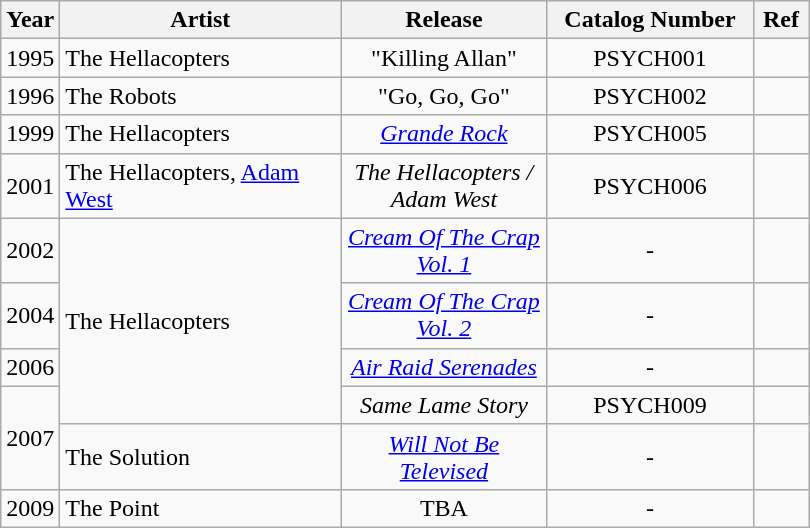<table class="wikitable" border="1">
<tr>
<th>Year</th>
<th width="180">Artist</th>
<th width="130">Release</th>
<th width="130">Catalog Number</th>
<th width="30">Ref</th>
</tr>
<tr>
<td>1995</td>
<td>The Hellacopters</td>
<td align="center">"Killing Allan"</td>
<td align="center">PSYCH001</td>
<td align="center"></td>
</tr>
<tr>
<td>1996</td>
<td>The Robots</td>
<td align="center">"Go, Go, Go"</td>
<td align="center">PSYCH002</td>
<td align="center"></td>
</tr>
<tr>
<td>1999</td>
<td>The Hellacopters</td>
<td align="center"><em><a href='#'>Grande Rock</a></em></td>
<td align="center">PSYCH005</td>
<td align="center"></td>
</tr>
<tr>
<td>2001</td>
<td>The Hellacopters, <a href='#'>Adam West</a></td>
<td align="center"><em>The Hellacopters / Adam West</em></td>
<td align="center">PSYCH006</td>
<td></td>
</tr>
<tr>
<td>2002</td>
<td rowspan="4">The Hellacopters</td>
<td align="center"><em><a href='#'>Cream Of The Crap Vol. 1</a></em></td>
<td align="center">-</td>
<td align="center"></td>
</tr>
<tr>
<td>2004</td>
<td align="center"><em><a href='#'>Cream Of The Crap Vol. 2</a></em></td>
<td align="center">-</td>
<td></td>
</tr>
<tr>
<td>2006</td>
<td align="center"><em><a href='#'>Air Raid Serenades</a></em></td>
<td align="center">-</td>
<td></td>
</tr>
<tr>
<td rowspan="2">2007</td>
<td align="center"><em>Same Lame Story</em></td>
<td align="center">PSYCH009</td>
<td align="center"></td>
</tr>
<tr>
<td>The Solution</td>
<td align="center"><em><a href='#'>Will Not Be Televised</a></em></td>
<td align="center">-</td>
<td></td>
</tr>
<tr>
<td>2009</td>
<td>The Point</td>
<td align="center">TBA</td>
<td align="center">-</td>
<td align="center"></td>
</tr>
</table>
